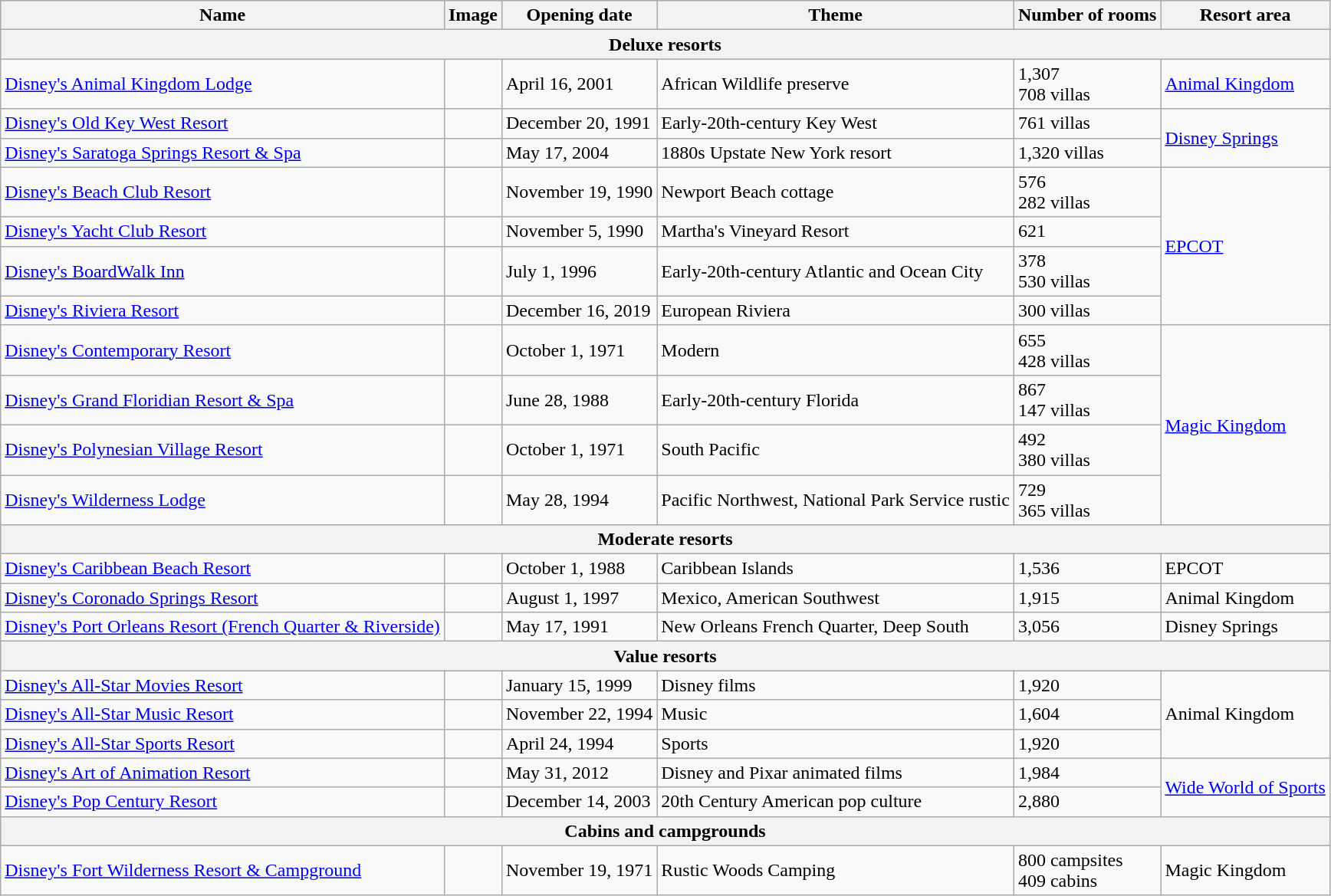<table class="wikitable sortable sticky-header">
<tr>
<th>Name</th>
<th>Image</th>
<th>Opening date</th>
<th>Theme</th>
<th>Number of rooms</th>
<th>Resort area</th>
</tr>
<tr>
<th colspan="6">Deluxe resorts</th>
</tr>
<tr>
<td><a href='#'>Disney's Animal Kingdom Lodge</a></td>
<td></td>
<td>April 16, 2001</td>
<td>African Wildlife preserve</td>
<td>1,307<br>708 villas</td>
<td><a href='#'>Animal Kingdom</a></td>
</tr>
<tr>
<td><a href='#'>Disney's Old Key West Resort</a></td>
<td></td>
<td>December 20, 1991</td>
<td>Early-20th-century Key West</td>
<td>761 villas</td>
<td rowspan="2"><a href='#'>Disney Springs</a></td>
</tr>
<tr>
<td><a href='#'>Disney's Saratoga Springs Resort & Spa</a></td>
<td></td>
<td>May 17, 2004</td>
<td>1880s Upstate New York resort</td>
<td>1,320 villas</td>
</tr>
<tr>
<td><a href='#'>Disney's Beach Club Resort</a></td>
<td></td>
<td>November 19, 1990</td>
<td>Newport Beach cottage</td>
<td>576<br>282 villas</td>
<td rowspan="4"><a href='#'>EPCOT</a></td>
</tr>
<tr>
<td><a href='#'>Disney's Yacht Club Resort</a></td>
<td></td>
<td>November 5, 1990</td>
<td>Martha's Vineyard Resort</td>
<td>621</td>
</tr>
<tr>
<td><a href='#'>Disney's BoardWalk Inn</a></td>
<td></td>
<td>July 1, 1996</td>
<td>Early-20th-century Atlantic and Ocean City</td>
<td>378<br>530 villas</td>
</tr>
<tr>
<td><a href='#'>Disney's Riviera Resort</a></td>
<td></td>
<td>December 16, 2019</td>
<td>European Riviera</td>
<td>300 villas</td>
</tr>
<tr>
<td><a href='#'>Disney's Contemporary Resort</a></td>
<td></td>
<td>October 1, 1971</td>
<td>Modern</td>
<td>655<br>428 villas</td>
<td rowspan="4"><a href='#'>Magic Kingdom</a></td>
</tr>
<tr>
<td><a href='#'>Disney's Grand Floridian Resort & Spa</a></td>
<td></td>
<td>June 28, 1988</td>
<td>Early-20th-century Florida</td>
<td>867<br>147 villas</td>
</tr>
<tr>
<td><a href='#'>Disney's Polynesian Village Resort</a></td>
<td></td>
<td>October 1, 1971</td>
<td>South Pacific</td>
<td>492<br>380 villas</td>
</tr>
<tr>
<td><a href='#'>Disney's Wilderness Lodge</a></td>
<td></td>
<td>May 28, 1994</td>
<td>Pacific Northwest, National Park Service rustic</td>
<td>729<br>365 villas</td>
</tr>
<tr>
<th colspan="6">Moderate resorts</th>
</tr>
<tr>
<td><a href='#'>Disney's Caribbean Beach Resort</a></td>
<td></td>
<td>October 1, 1988</td>
<td>Caribbean Islands</td>
<td>1,536</td>
<td>EPCOT</td>
</tr>
<tr>
<td><a href='#'>Disney's Coronado Springs Resort</a></td>
<td></td>
<td>August 1, 1997</td>
<td>Mexico, American Southwest</td>
<td>1,915</td>
<td>Animal Kingdom</td>
</tr>
<tr>
<td><a href='#'>Disney's Port Orleans Resort (French Quarter & Riverside)</a></td>
<td></td>
<td>May 17, 1991</td>
<td>New Orleans French Quarter, Deep South</td>
<td>3,056</td>
<td>Disney Springs</td>
</tr>
<tr>
<th colspan="6">Value resorts</th>
</tr>
<tr>
<td><a href='#'>Disney's All-Star Movies Resort</a></td>
<td></td>
<td>January 15, 1999</td>
<td>Disney films</td>
<td>1,920</td>
<td rowspan=3>Animal Kingdom</td>
</tr>
<tr>
<td><a href='#'>Disney's All-Star Music Resort</a></td>
<td></td>
<td>November 22, 1994</td>
<td>Music</td>
<td>1,604</td>
</tr>
<tr>
<td><a href='#'>Disney's All-Star Sports Resort</a></td>
<td></td>
<td>April 24, 1994</td>
<td>Sports</td>
<td>1,920</td>
</tr>
<tr>
<td><a href='#'>Disney's Art of Animation Resort</a></td>
<td></td>
<td>May 31, 2012</td>
<td>Disney and Pixar animated films</td>
<td>1,984</td>
<td rowspan=2><a href='#'>Wide World of Sports</a></td>
</tr>
<tr>
<td><a href='#'>Disney's Pop Century Resort</a></td>
<td></td>
<td>December 14, 2003</td>
<td>20th Century American pop culture</td>
<td>2,880</td>
</tr>
<tr>
<th colspan="6">Cabins and campgrounds</th>
</tr>
<tr>
<td><a href='#'>Disney's Fort Wilderness Resort & Campground</a></td>
<td></td>
<td>November 19, 1971</td>
<td>Rustic Woods Camping</td>
<td>800 campsites<br>409 cabins</td>
<td>Magic Kingdom</td>
</tr>
</table>
